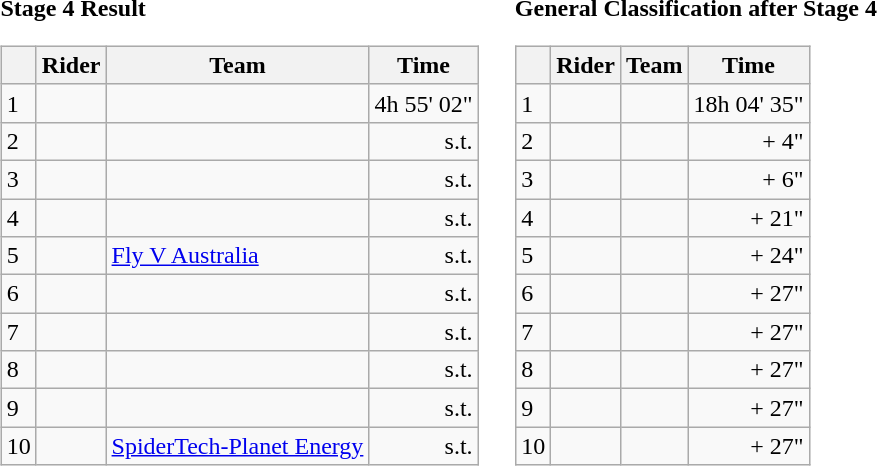<table>
<tr>
<td><strong>Stage 4 Result</strong><br><table class="wikitable">
<tr>
<th></th>
<th>Rider</th>
<th>Team</th>
<th>Time</th>
</tr>
<tr>
<td>1</td>
<td></td>
<td></td>
<td align="right">4h 55' 02"</td>
</tr>
<tr>
<td>2</td>
<td></td>
<td></td>
<td align="right">s.t.</td>
</tr>
<tr>
<td>3</td>
<td> </td>
<td></td>
<td align="right">s.t.</td>
</tr>
<tr>
<td>4</td>
<td></td>
<td></td>
<td align="right">s.t.</td>
</tr>
<tr>
<td>5</td>
<td></td>
<td><a href='#'>Fly V Australia</a></td>
<td align="right">s.t.</td>
</tr>
<tr>
<td>6</td>
<td></td>
<td></td>
<td align="right">s.t.</td>
</tr>
<tr>
<td>7</td>
<td></td>
<td></td>
<td align="right">s.t.</td>
</tr>
<tr>
<td>8</td>
<td></td>
<td></td>
<td align="right">s.t.</td>
</tr>
<tr>
<td>9</td>
<td></td>
<td></td>
<td align="right">s.t.</td>
</tr>
<tr>
<td>10</td>
<td></td>
<td><a href='#'>SpiderTech-Planet Energy</a></td>
<td align="right">s.t.</td>
</tr>
</table>
</td>
<td></td>
<td><strong>General Classification after Stage 4</strong><br><table class="wikitable">
<tr>
<th></th>
<th>Rider</th>
<th>Team</th>
<th>Time</th>
</tr>
<tr>
<td>1</td>
<td> </td>
<td></td>
<td align="right">18h 04' 35"</td>
</tr>
<tr>
<td>2</td>
<td></td>
<td></td>
<td align="right">+ 4"</td>
</tr>
<tr>
<td>3</td>
<td></td>
<td></td>
<td align="right">+ 6"</td>
</tr>
<tr>
<td>4</td>
<td> </td>
<td></td>
<td align="right">+ 21"</td>
</tr>
<tr>
<td>5</td>
<td></td>
<td></td>
<td align="right">+ 24"</td>
</tr>
<tr>
<td>6</td>
<td></td>
<td></td>
<td align="right">+ 27"</td>
</tr>
<tr>
<td>7</td>
<td></td>
<td></td>
<td align="right">+ 27"</td>
</tr>
<tr>
<td>8</td>
<td></td>
<td></td>
<td align="right">+ 27"</td>
</tr>
<tr>
<td>9</td>
<td></td>
<td></td>
<td align="right">+ 27"</td>
</tr>
<tr>
<td>10</td>
<td></td>
<td></td>
<td align="right">+ 27"</td>
</tr>
</table>
</td>
</tr>
</table>
